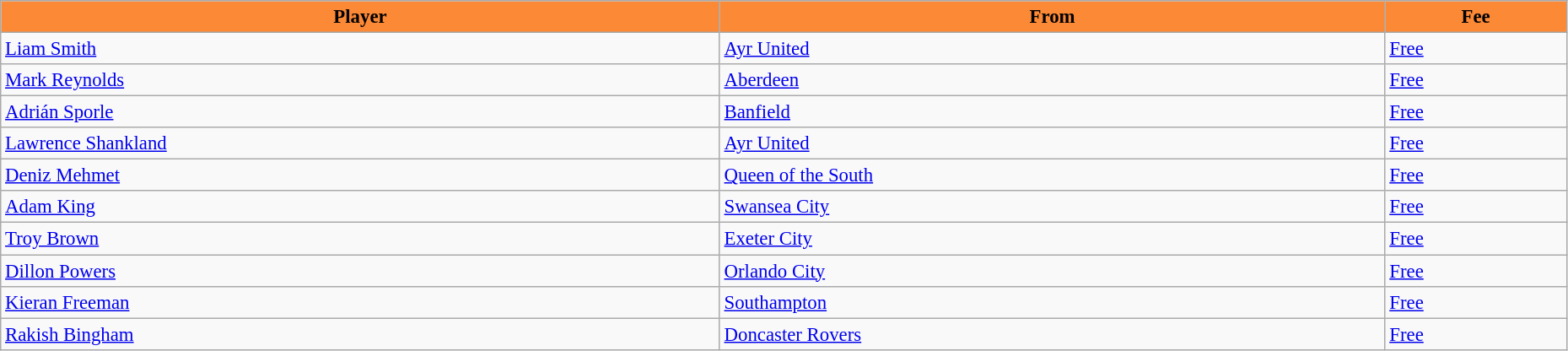<table class="wikitable" style="text-align:left; font-size:95%;width:98%;">
<tr>
<th style="background:#FC8936; color:black;">Player</th>
<th style="background:#FC8936; color:black;">From</th>
<th style="background:#FC8936; color:black;">Fee</th>
</tr>
<tr>
<td> <a href='#'>Liam Smith</a></td>
<td> <a href='#'>Ayr United</a></td>
<td><a href='#'>Free</a></td>
</tr>
<tr>
<td> <a href='#'>Mark Reynolds</a></td>
<td> <a href='#'>Aberdeen</a></td>
<td><a href='#'>Free</a></td>
</tr>
<tr>
<td> <a href='#'>Adrián Sporle</a></td>
<td> <a href='#'>Banfield</a></td>
<td><a href='#'>Free</a></td>
</tr>
<tr>
<td> <a href='#'>Lawrence Shankland</a></td>
<td> <a href='#'>Ayr United</a></td>
<td><a href='#'>Free</a></td>
</tr>
<tr>
<td> <a href='#'>Deniz Mehmet</a></td>
<td> <a href='#'>Queen of the South</a></td>
<td><a href='#'>Free</a></td>
</tr>
<tr>
<td> <a href='#'>Adam King</a></td>
<td> <a href='#'>Swansea City</a></td>
<td><a href='#'>Free</a></td>
</tr>
<tr>
<td> <a href='#'>Troy Brown</a></td>
<td> <a href='#'>Exeter City</a></td>
<td><a href='#'>Free</a></td>
</tr>
<tr>
<td> <a href='#'>Dillon Powers</a></td>
<td> <a href='#'>Orlando City</a></td>
<td><a href='#'>Free</a></td>
</tr>
<tr>
<td> <a href='#'>Kieran Freeman</a></td>
<td> <a href='#'>Southampton</a></td>
<td><a href='#'>Free</a></td>
</tr>
<tr>
<td> <a href='#'>Rakish Bingham</a></td>
<td> <a href='#'>Doncaster Rovers</a></td>
<td><a href='#'>Free</a></td>
</tr>
</table>
